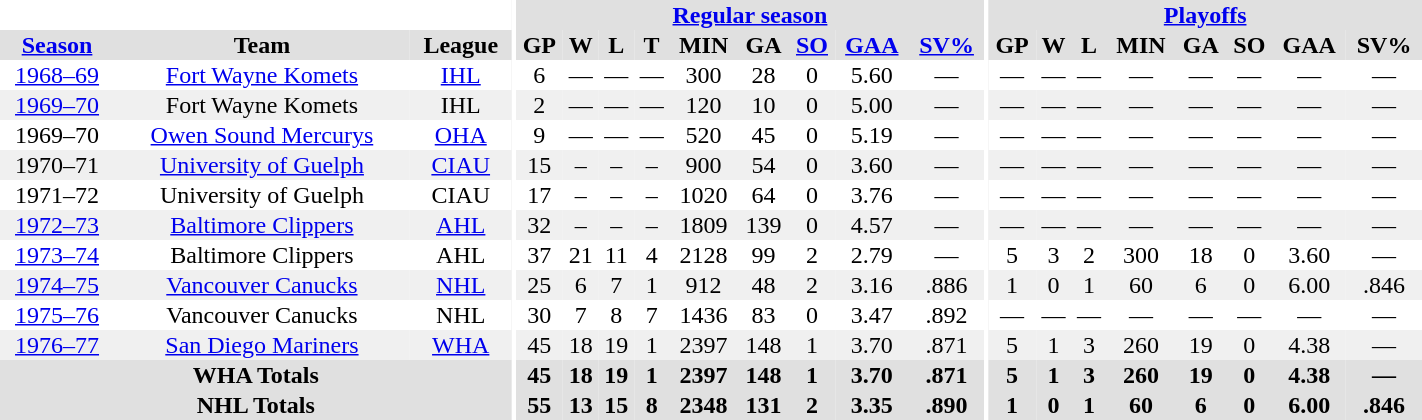<table border="0" cellpadding="1" cellspacing="0" style="width:75%; text-align:center;">
<tr bgcolor="#e0e0e0">
<th colspan="3" bgcolor="#ffffff"></th>
<th rowspan="99" bgcolor="#ffffff"></th>
<th colspan="9" bgcolor="#e0e0e0"><a href='#'>Regular season</a></th>
<th rowspan="99" bgcolor="#ffffff"></th>
<th colspan="8" bgcolor="#e0e0e0"><a href='#'>Playoffs</a></th>
</tr>
<tr bgcolor="#e0e0e0">
<th><a href='#'>Season</a></th>
<th>Team</th>
<th>League</th>
<th>GP</th>
<th>W</th>
<th>L</th>
<th>T</th>
<th>MIN</th>
<th>GA</th>
<th><a href='#'>SO</a></th>
<th><a href='#'>GAA</a></th>
<th><a href='#'>SV%</a></th>
<th>GP</th>
<th>W</th>
<th>L</th>
<th>MIN</th>
<th>GA</th>
<th>SO</th>
<th>GAA</th>
<th>SV%</th>
</tr>
<tr>
<td><a href='#'>1968–69</a></td>
<td><a href='#'>Fort Wayne Komets</a></td>
<td><a href='#'>IHL</a></td>
<td>6</td>
<td>—</td>
<td>—</td>
<td>—</td>
<td>300</td>
<td>28</td>
<td>0</td>
<td>5.60</td>
<td>—</td>
<td>—</td>
<td>—</td>
<td>—</td>
<td>—</td>
<td>—</td>
<td>—</td>
<td>—</td>
<td>—</td>
</tr>
<tr bgcolor="#f0f0f0">
<td><a href='#'>1969–70</a></td>
<td>Fort Wayne Komets</td>
<td>IHL</td>
<td>2</td>
<td>—</td>
<td>—</td>
<td>—</td>
<td>120</td>
<td>10</td>
<td>0</td>
<td>5.00</td>
<td>—</td>
<td>—</td>
<td>—</td>
<td>—</td>
<td>—</td>
<td>—</td>
<td>—</td>
<td>—</td>
<td>—</td>
</tr>
<tr>
<td>1969–70</td>
<td><a href='#'>Owen Sound Mercurys</a></td>
<td><a href='#'>OHA</a></td>
<td>9</td>
<td>—</td>
<td>—</td>
<td>—</td>
<td>520</td>
<td>45</td>
<td>0</td>
<td>5.19</td>
<td>—</td>
<td>—</td>
<td>—</td>
<td>—</td>
<td>—</td>
<td>—</td>
<td>—</td>
<td>—</td>
<td>—</td>
</tr>
<tr bgcolor="#f0f0f0">
<td>1970–71</td>
<td><a href='#'>University of Guelph</a></td>
<td><a href='#'>CIAU</a></td>
<td>15</td>
<td>–</td>
<td>–</td>
<td>–</td>
<td>900</td>
<td>54</td>
<td>0</td>
<td>3.60</td>
<td>—</td>
<td>—</td>
<td>—</td>
<td>—</td>
<td>—</td>
<td>—</td>
<td>—</td>
<td>—</td>
<td>—</td>
</tr>
<tr>
<td>1971–72</td>
<td>University of Guelph</td>
<td>CIAU</td>
<td>17</td>
<td>–</td>
<td>–</td>
<td>–</td>
<td>1020</td>
<td>64</td>
<td>0</td>
<td>3.76</td>
<td>—</td>
<td>—</td>
<td>—</td>
<td>—</td>
<td>—</td>
<td>—</td>
<td>—</td>
<td>—</td>
<td>—</td>
</tr>
<tr bgcolor="#f0f0f0">
<td><a href='#'>1972–73</a></td>
<td><a href='#'>Baltimore Clippers</a></td>
<td><a href='#'>AHL</a></td>
<td>32</td>
<td>–</td>
<td>–</td>
<td>–</td>
<td>1809</td>
<td>139</td>
<td>0</td>
<td>4.57</td>
<td>—</td>
<td>—</td>
<td>—</td>
<td>—</td>
<td>—</td>
<td>—</td>
<td>—</td>
<td>—</td>
<td>—</td>
</tr>
<tr>
<td><a href='#'>1973–74</a></td>
<td>Baltimore Clippers</td>
<td>AHL</td>
<td>37</td>
<td>21</td>
<td>11</td>
<td>4</td>
<td>2128</td>
<td>99</td>
<td>2</td>
<td>2.79</td>
<td>—</td>
<td>5</td>
<td>3</td>
<td>2</td>
<td>300</td>
<td>18</td>
<td>0</td>
<td>3.60</td>
<td>—</td>
</tr>
<tr bgcolor="#f0f0f0">
<td><a href='#'>1974–75</a></td>
<td><a href='#'>Vancouver Canucks</a></td>
<td><a href='#'>NHL</a></td>
<td>25</td>
<td>6</td>
<td>7</td>
<td>1</td>
<td>912</td>
<td>48</td>
<td>2</td>
<td>3.16</td>
<td>.886</td>
<td>1</td>
<td>0</td>
<td>1</td>
<td>60</td>
<td>6</td>
<td>0</td>
<td>6.00</td>
<td>.846</td>
</tr>
<tr>
<td><a href='#'>1975–76</a></td>
<td>Vancouver Canucks</td>
<td>NHL</td>
<td>30</td>
<td>7</td>
<td>8</td>
<td>7</td>
<td>1436</td>
<td>83</td>
<td>0</td>
<td>3.47</td>
<td>.892</td>
<td>—</td>
<td>—</td>
<td>—</td>
<td>—</td>
<td>—</td>
<td>—</td>
<td>—</td>
<td>—</td>
</tr>
<tr bgcolor="#f0f0f0">
<td><a href='#'>1976–77</a></td>
<td><a href='#'>San Diego Mariners</a></td>
<td><a href='#'>WHA</a></td>
<td>45</td>
<td>18</td>
<td>19</td>
<td>1</td>
<td>2397</td>
<td>148</td>
<td>1</td>
<td>3.70</td>
<td>.871</td>
<td>5</td>
<td>1</td>
<td>3</td>
<td>260</td>
<td>19</td>
<td>0</td>
<td>4.38</td>
<td>—</td>
</tr>
<tr bgcolor="#e0e0e0">
<th colspan="3" align="center">WHA Totals</th>
<th>45</th>
<th>18</th>
<th>19</th>
<th>1</th>
<th>2397</th>
<th>148</th>
<th>1</th>
<th>3.70</th>
<th>.871</th>
<th>5</th>
<th>1</th>
<th>3</th>
<th>260</th>
<th>19</th>
<th>0</th>
<th>4.38</th>
<th>—</th>
</tr>
<tr bgcolor="#e0e0e0">
<th colspan="3" align="center">NHL Totals</th>
<th>55</th>
<th>13</th>
<th>15</th>
<th>8</th>
<th>2348</th>
<th>131</th>
<th>2</th>
<th>3.35</th>
<th>.890</th>
<th>1</th>
<th>0</th>
<th>1</th>
<th>60</th>
<th>6</th>
<th>0</th>
<th>6.00</th>
<th>.846</th>
</tr>
</table>
